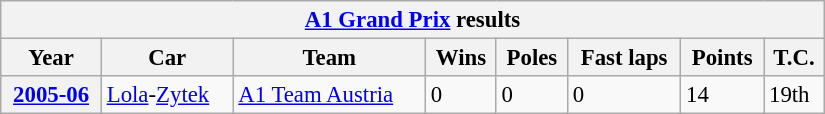<table class="wikitable collapsible collapsed" style="font-size:95%; width:550px">
<tr>
<th colspan=8><a href='#'>A1 Grand Prix</a> results</th>
</tr>
<tr>
<th>Year</th>
<th>Car</th>
<th>Team</th>
<th>Wins</th>
<th>Poles</th>
<th>Fast laps</th>
<th>Points</th>
<th>T.C.</th>
</tr>
<tr>
<th><a href='#'>2005-06</a></th>
<td><a href='#'>Lola</a>-<a href='#'>Zytek</a></td>
<td> <a href='#'>A1 Team Austria</a></td>
<td>0</td>
<td>0</td>
<td>0</td>
<td>14</td>
<td>19th</td>
</tr>
</table>
